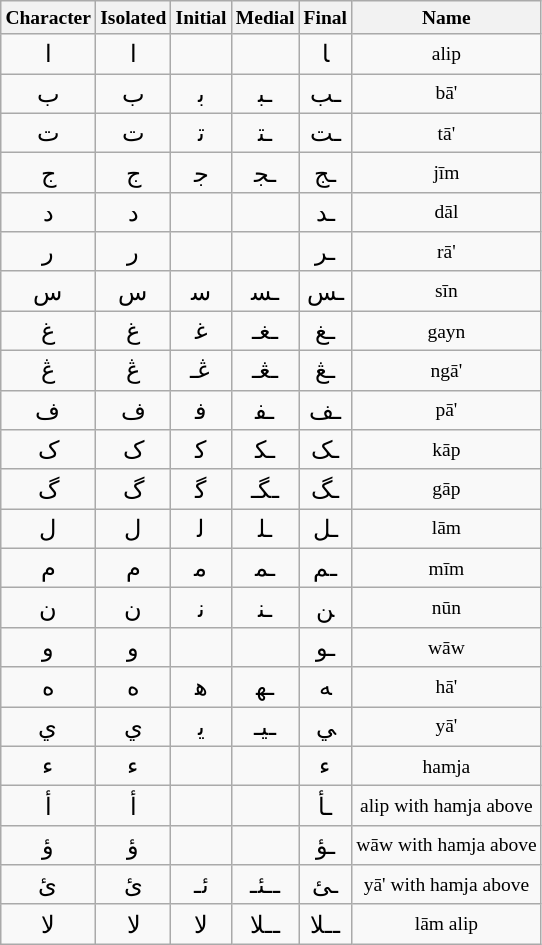<table class="wikitable" style="text-align: center;">
<tr style="font-size:small">
<th>Character</th>
<th>Isolated</th>
<th>Initial</th>
<th>Medial</th>
<th>Final</th>
<th>Name</th>
</tr>
<tr>
<td>ا</td>
<td>ﺍ</td>
<td></td>
<td></td>
<td>ﺎ</td>
<td style="font-size: small;">alip</td>
</tr>
<tr>
<td>ب</td>
<td>ﺏ</td>
<td>ﺑ</td>
<td>ـﺒ</td>
<td>ـﺐ</td>
<td style="font-size: small;">bā'</td>
</tr>
<tr>
<td>ت</td>
<td>ﺕ</td>
<td>ﺗ</td>
<td>ـﺘ</td>
<td>ـﺖ</td>
<td style="font-size: small;">tā'</td>
</tr>
<tr>
<td>ج</td>
<td>ﺝ</td>
<td>ﺟ</td>
<td>ـﺠ</td>
<td>ـﺞ</td>
<td style="font-size: small;">jīm</td>
</tr>
<tr>
<td>د</td>
<td>د</td>
<td></td>
<td></td>
<td>ـد</td>
<td style="font-size: small;">dāl</td>
</tr>
<tr>
<td>ر</td>
<td>ﺭ</td>
<td></td>
<td></td>
<td>ـر</td>
<td style="font-size: small;">rā'</td>
</tr>
<tr>
<td>س</td>
<td>ﺱ</td>
<td>ﺳ</td>
<td>ـﺴ</td>
<td>ـﺲ</td>
<td style="font-size: small;">sīn</td>
</tr>
<tr>
<td>غ</td>
<td>ﻍ</td>
<td>ﻏ</td>
<td>ـﻐـ</td>
<td>ـﻎ</td>
<td style="font-size: small;">gayn</td>
</tr>
<tr>
<td>ڠ</td>
<td>ڠ</td>
<td>ڠـ</td>
<td>ـڠـ</td>
<td>ـڠ</td>
<td style="font-size: small;">ngā'</td>
</tr>
<tr>
<td>ف</td>
<td>ﻑ</td>
<td>ﻓ</td>
<td>ـﻔ</td>
<td>ـﻒ</td>
<td style="font-size: small;">pā'</td>
</tr>
<tr>
<td>ک</td>
<td>ک</td>
<td>ﻛ</td>
<td>ـﻜ</td>
<td>ـک</td>
<td style="font-size: small;">kāp</td>
</tr>
<tr>
<td>گ</td>
<td>گ</td>
<td>ﮔ</td>
<td>ـﮕـ</td>
<td>ـﮓ</td>
<td style="font-size: small;">gāp</td>
</tr>
<tr>
<td>ل</td>
<td>ﻝ</td>
<td>ﻟ</td>
<td>ـﻠ</td>
<td>ـﻞ</td>
<td style="font-size: small;">lām</td>
</tr>
<tr>
<td>م</td>
<td>ﻡ</td>
<td>ﻣ</td>
<td>ـﻤ</td>
<td>ـﻢ</td>
<td style="font-size: small;">mīm</td>
</tr>
<tr>
<td>ن</td>
<td>ﻥ</td>
<td>ﻧ</td>
<td>ـﻨ</td>
<td>ﻦ</td>
<td style="font-size: small;">nūn</td>
</tr>
<tr>
<td>و</td>
<td>ﻭ</td>
<td></td>
<td></td>
<td>ـو</td>
<td style="font-size: small;">wāw</td>
</tr>
<tr>
<td>ه</td>
<td>ﻩ</td>
<td>ﻫ</td>
<td>ـﻬ</td>
<td>ﻪ</td>
<td style="font-size: small;">hā'</td>
</tr>
<tr>
<td>ي</td>
<td>ﻱ</td>
<td>ﻳ</td>
<td>ـﻴـ</td>
<td>ﻲ</td>
<td style="font-size: small;">yā'</td>
</tr>
<tr>
<td>ء</td>
<td>ء</td>
<td></td>
<td></td>
<td>ء</td>
<td style="font-size: small;">hamja</td>
</tr>
<tr>
<td>أ</td>
<td>أ</td>
<td></td>
<td></td>
<td>ـأ</td>
<td style="font-size: small;">alip with hamja above</td>
</tr>
<tr>
<td>ﺅ</td>
<td>ﺅ</td>
<td></td>
<td></td>
<td>ـﺆ</td>
<td style="font-size: small;">wāw with hamja above</td>
</tr>
<tr>
<td>ئ</td>
<td>ئ</td>
<td>ئـ</td>
<td>ــئـ</td>
<td>ـئ</td>
<td style="font-size: small;">yā' with hamja above</td>
</tr>
<tr>
<td>لا</td>
<td>لا</td>
<td>لا</td>
<td>ــلا</td>
<td>ــلا</td>
<td style="font-size: small;">lām alip</td>
</tr>
</table>
